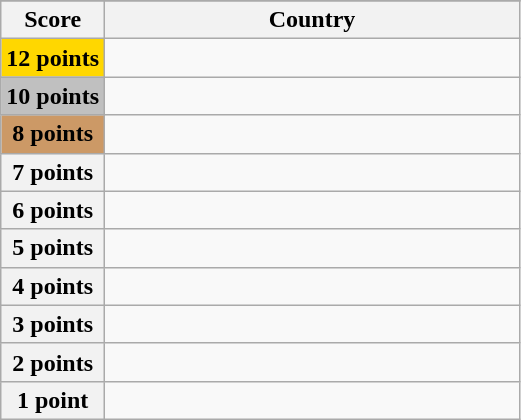<table class="wikitable">
<tr>
</tr>
<tr>
<th scope="col" width="20%">Score</th>
<th scope="col">Country</th>
</tr>
<tr>
<th scope="row" style="background:gold">12 points</th>
<td></td>
</tr>
<tr>
<th scope="row" style="background:silver">10 points</th>
<td></td>
</tr>
<tr>
<th scope="row" style="background:#CC9966">8 points</th>
<td></td>
</tr>
<tr>
<th scope="row" width=20%>7 points</th>
<td></td>
</tr>
<tr>
<th scope="row" width=20%>6 points</th>
<td></td>
</tr>
<tr>
<th scope="row" width=20%>5 points</th>
<td></td>
</tr>
<tr>
<th scope="row" width=20%>4 points</th>
<td></td>
</tr>
<tr>
<th scope="row" width=20%>3 points</th>
<td></td>
</tr>
<tr>
<th scope="row" width=20%>2 points</th>
<td></td>
</tr>
<tr>
<th scope="row" width=20%>1 point</th>
<td></td>
</tr>
</table>
